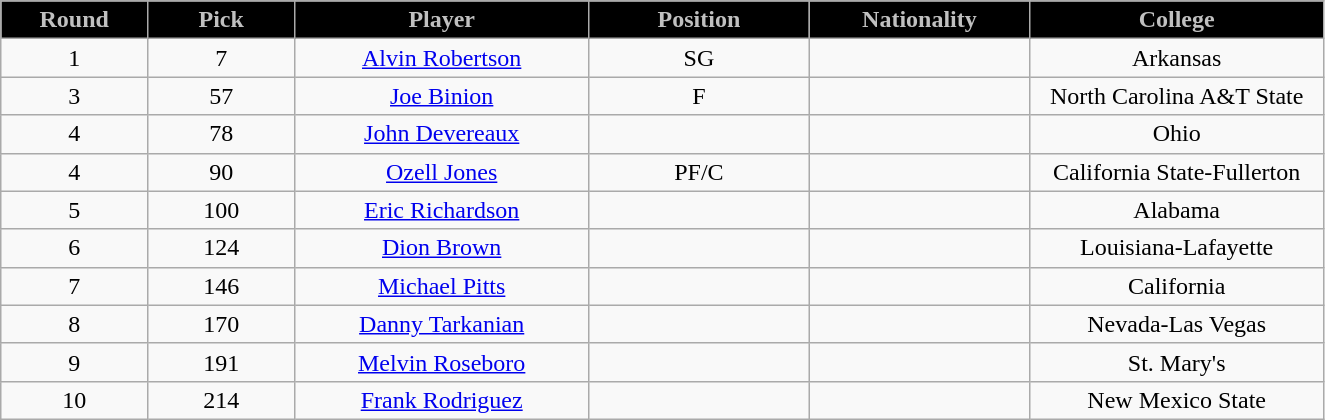<table class="wikitable sortable sortable">
<tr>
<th style="background:#000000; color:#c0c0c0" width="10%">Round</th>
<th style="background:#000000; color:#c0c0c0" width="10%">Pick</th>
<th style="background:#000000; color:#c0c0c0" width="20%">Player</th>
<th style="background:#000000; color:#c0c0c0" width="15%">Position</th>
<th style="background:#000000; color:#c0c0c0" width="15%">Nationality</th>
<th style="background:#000000; color:#c0c0c0" width="20%">College</th>
</tr>
<tr style="text-align: center">
<td>1</td>
<td>7</td>
<td><a href='#'>Alvin Robertson</a></td>
<td>SG</td>
<td></td>
<td>Arkansas</td>
</tr>
<tr style="text-align: center">
<td>3</td>
<td>57</td>
<td><a href='#'>Joe Binion</a></td>
<td>F</td>
<td></td>
<td>North Carolina A&T State</td>
</tr>
<tr style="text-align: center">
<td>4</td>
<td>78</td>
<td><a href='#'>John Devereaux</a></td>
<td></td>
<td></td>
<td>Ohio</td>
</tr>
<tr style="text-align: center">
<td>4</td>
<td>90</td>
<td><a href='#'>Ozell Jones</a></td>
<td>PF/C</td>
<td></td>
<td>California State-Fullerton</td>
</tr>
<tr style="text-align: center">
<td>5</td>
<td>100</td>
<td><a href='#'>Eric Richardson</a></td>
<td></td>
<td></td>
<td>Alabama</td>
</tr>
<tr style="text-align: center">
<td>6</td>
<td>124</td>
<td><a href='#'>Dion Brown</a></td>
<td></td>
<td></td>
<td>Louisiana-Lafayette</td>
</tr>
<tr style="text-align: center">
<td>7</td>
<td>146</td>
<td><a href='#'>Michael Pitts</a></td>
<td></td>
<td></td>
<td>California</td>
</tr>
<tr style="text-align: center">
<td>8</td>
<td>170</td>
<td><a href='#'>Danny Tarkanian</a></td>
<td></td>
<td></td>
<td>Nevada-Las Vegas</td>
</tr>
<tr style="text-align: center">
<td>9</td>
<td>191</td>
<td><a href='#'>Melvin Roseboro</a></td>
<td></td>
<td></td>
<td>St. Mary's</td>
</tr>
<tr style="text-align: center">
<td>10</td>
<td>214</td>
<td><a href='#'>Frank Rodriguez</a></td>
<td></td>
<td></td>
<td>New Mexico State</td>
</tr>
</table>
